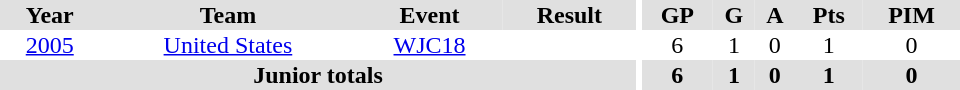<table border="0" cellpadding="1" cellspacing="0" ID="Table3" style="text-align:center; width:40em">
<tr ALIGN="center" bgcolor="#e0e0e0">
<th>Year</th>
<th>Team</th>
<th>Event</th>
<th>Result</th>
<th rowspan="99" bgcolor="#ffffff"></th>
<th>GP</th>
<th>G</th>
<th>A</th>
<th>Pts</th>
<th>PIM</th>
</tr>
<tr>
<td><a href='#'>2005</a></td>
<td><a href='#'>United States</a></td>
<td><a href='#'>WJC18</a></td>
<td></td>
<td>6</td>
<td>1</td>
<td>0</td>
<td>1</td>
<td>0</td>
</tr>
<tr bgcolor="#e0e0e0">
<th colspan="4">Junior totals</th>
<th>6</th>
<th>1</th>
<th>0</th>
<th>1</th>
<th>0</th>
</tr>
</table>
